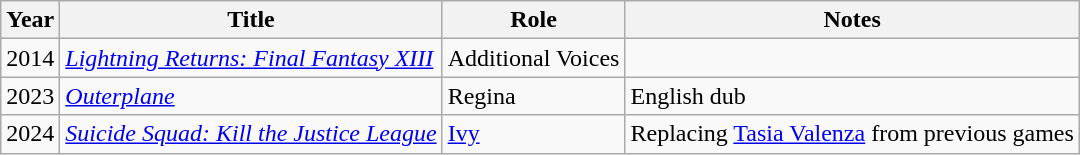<table class="wikitable sortable">
<tr>
<th>Year</th>
<th>Title</th>
<th>Role</th>
<th class="unsortable">Notes</th>
</tr>
<tr>
<td>2014</td>
<td><em><a href='#'>Lightning Returns: Final Fantasy XIII</a></em></td>
<td>Additional Voices</td>
</tr>
<tr>
<td>2023</td>
<td><em><a href='#'>Outerplane</a></em></td>
<td>Regina</td>
<td>English dub</td>
</tr>
<tr>
<td>2024</td>
<td><em><a href='#'>Suicide Squad: Kill the Justice League</a></em></td>
<td><a href='#'>Ivy</a></td>
<td>Replacing <a href='#'>Tasia Valenza</a> from previous games</td>
</tr>
</table>
